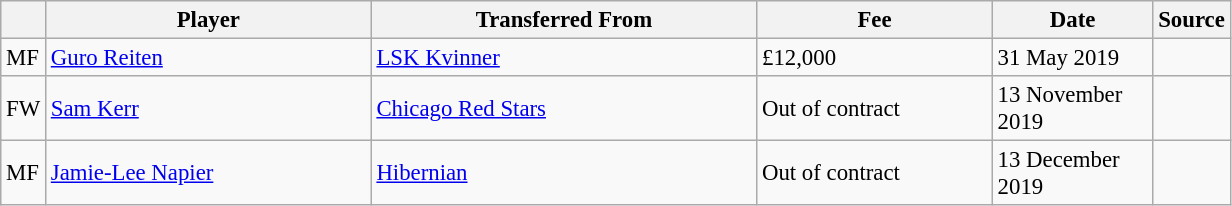<table class="wikitable plainrowheaders sortable" style="font-size:95%">
<tr>
<th></th>
<th scope="col" style="width:210px;">Player</th>
<th scope="col" style="width:250px;">Transferred From</th>
<th scope="col" style="width:150px;">Fee</th>
<th scope="col" style="width:100px;">Date</th>
<th>Source</th>
</tr>
<tr>
<td>MF</td>
<td> <a href='#'>Guro Reiten</a></td>
<td> <a href='#'>LSK Kvinner</a></td>
<td>£12,000</td>
<td>31 May 2019</td>
<td></td>
</tr>
<tr>
<td>FW</td>
<td> <a href='#'>Sam Kerr</a></td>
<td> <a href='#'>Chicago Red Stars</a></td>
<td>Out of contract</td>
<td>13 November 2019</td>
<td></td>
</tr>
<tr>
<td>MF</td>
<td> <a href='#'>Jamie-Lee Napier</a></td>
<td> <a href='#'>Hibernian</a></td>
<td>Out of contract</td>
<td>13 December 2019</td>
<td></td>
</tr>
</table>
